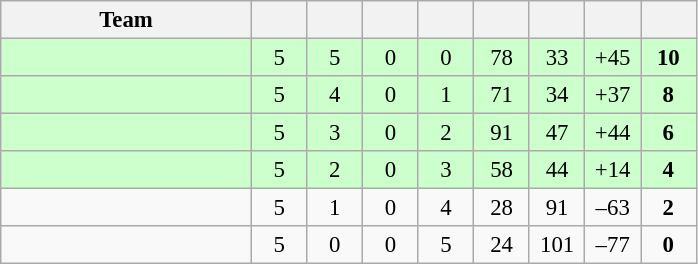<table class="wikitable" style="text-align:center; font-size:95%;">
<tr>
<th width=160>Team</th>
<th width=30></th>
<th width=30></th>
<th width=30></th>
<th width=30></th>
<th width=30></th>
<th width=30></th>
<th width=30></th>
<th width=30></th>
</tr>
<tr bgcolor=#ccffcc>
<td align=left></td>
<td>5</td>
<td>5</td>
<td>0</td>
<td>0</td>
<td>78</td>
<td>33</td>
<td>+45</td>
<td><strong>10</strong></td>
</tr>
<tr bgcolor=#ccffcc>
<td align=left></td>
<td>5</td>
<td>4</td>
<td>0</td>
<td>1</td>
<td>71</td>
<td>34</td>
<td>+37</td>
<td><strong>8</strong></td>
</tr>
<tr bgcolor=#ccffcc>
<td align=left></td>
<td>5</td>
<td>3</td>
<td>0</td>
<td>2</td>
<td>91</td>
<td>47</td>
<td>+44</td>
<td><strong>6</strong></td>
</tr>
<tr bgcolor=#ccffcc>
<td align=left></td>
<td>5</td>
<td>2</td>
<td>0</td>
<td>3</td>
<td>58</td>
<td>44</td>
<td>+14</td>
<td><strong>4</strong></td>
</tr>
<tr>
<td align=left></td>
<td>5</td>
<td>1</td>
<td>0</td>
<td>4</td>
<td>28</td>
<td>91</td>
<td>–63</td>
<td><strong>2</strong></td>
</tr>
<tr>
<td align=left></td>
<td>5</td>
<td>0</td>
<td>0</td>
<td>5</td>
<td>24</td>
<td>101</td>
<td>–77</td>
<td><strong>0</strong></td>
</tr>
</table>
